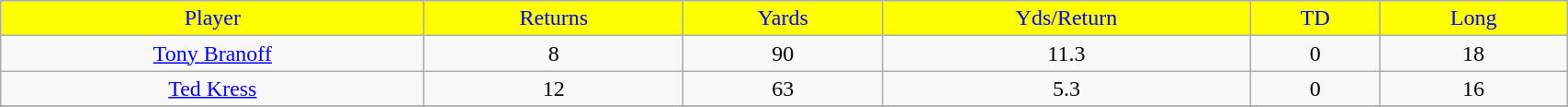<table class="wikitable" width="90%">
<tr align="center" style="background:yellow;color:blue;">
<td>Player</td>
<td>Returns</td>
<td>Yards</td>
<td>Yds/Return</td>
<td>TD</td>
<td>Long</td>
</tr>
<tr align="center" bgcolor="">
<td><a href='#'>Tony Branoff</a></td>
<td>8</td>
<td>90</td>
<td>11.3</td>
<td>0</td>
<td>18</td>
</tr>
<tr align="center" bgcolor="">
<td><a href='#'>Ted Kress</a></td>
<td>12</td>
<td>63</td>
<td>5.3</td>
<td>0</td>
<td>16</td>
</tr>
<tr>
</tr>
</table>
